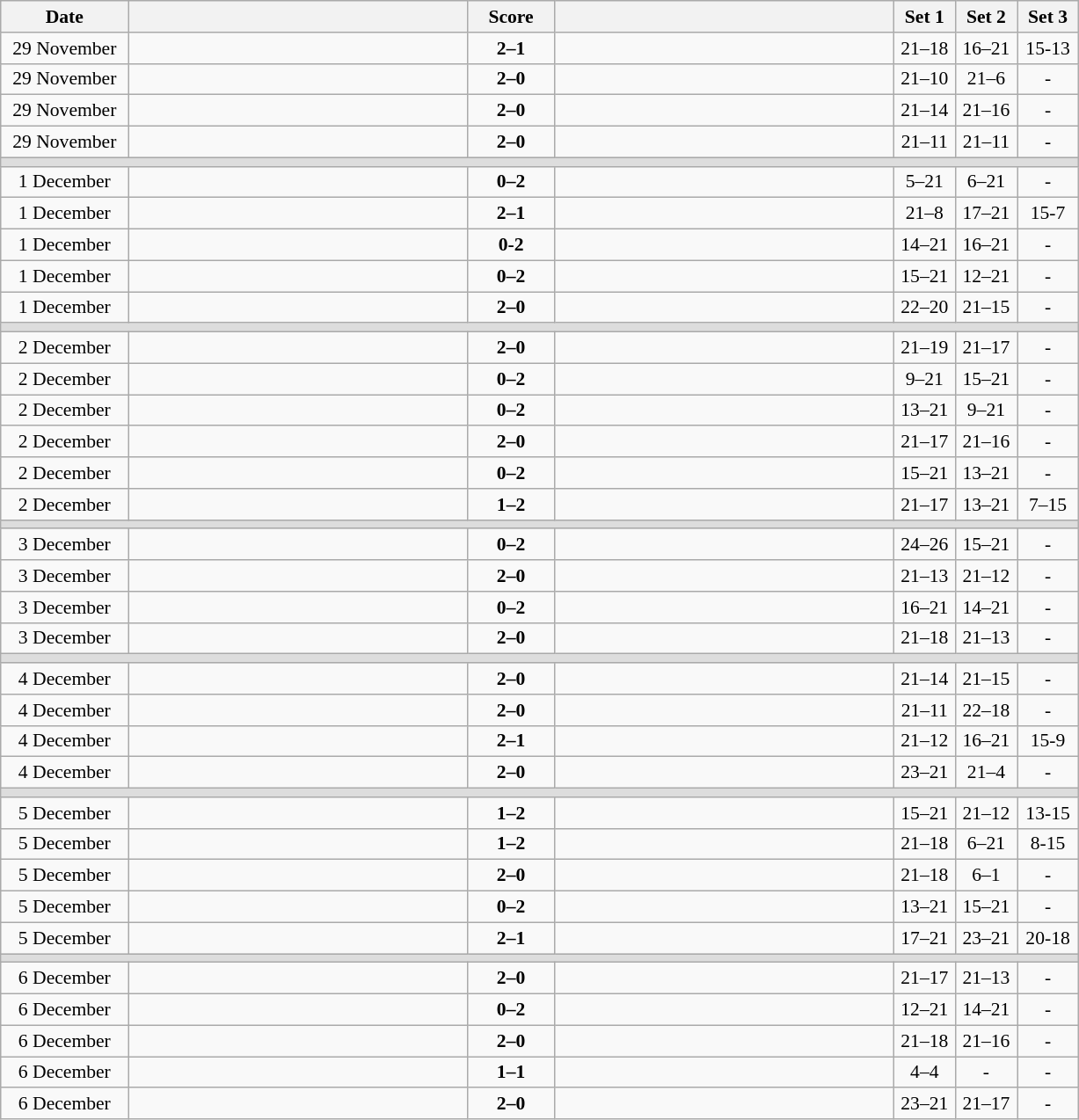<table class="wikitable" style="text-align: center; font-size:90% ">
<tr>
<th width="90">Date</th>
<th align="right" width="250"></th>
<th width="60">Score</th>
<th align="left" width="250"></th>
<th width="40">Set 1</th>
<th width="40">Set 2</th>
<th width="40">Set 3</th>
</tr>
<tr>
<td>29 November</td>
<td align=left><strong></strong></td>
<td align=center><strong>2–1</strong></td>
<td align=left></td>
<td>21–18</td>
<td>16–21</td>
<td>15-13</td>
</tr>
<tr>
<td>29 November</td>
<td align=left><strong></strong></td>
<td align=center><strong>2–0</strong></td>
<td align=left></td>
<td>21–10</td>
<td>21–6</td>
<td>-</td>
</tr>
<tr>
<td>29 November</td>
<td align=left><strong></strong></td>
<td align=center><strong>2–0</strong></td>
<td align=left></td>
<td>21–14</td>
<td>21–16</td>
<td>-</td>
</tr>
<tr>
<td>29 November</td>
<td align=left><strong></strong></td>
<td align=center><strong>2–0</strong></td>
<td align=left></td>
<td>21–11</td>
<td>21–11</td>
<td>-</td>
</tr>
<tr style="background:#dddddd;">
<td colspan=7></td>
</tr>
<tr>
<td>1 December</td>
<td align=left></td>
<td align=center><strong>0–2</strong></td>
<td align=left><strong></strong></td>
<td>5–21</td>
<td>6–21</td>
<td>-</td>
</tr>
<tr>
<td>1 December</td>
<td align=left><strong></strong></td>
<td align=center><strong>2–1</strong></td>
<td align=left></td>
<td>21–8</td>
<td>17–21</td>
<td>15-7</td>
</tr>
<tr>
<td>1 December</td>
<td align=left></td>
<td align=center><strong>0-2</strong></td>
<td align=left><strong></strong></td>
<td>14–21</td>
<td>16–21</td>
<td>-</td>
</tr>
<tr>
<td>1 December</td>
<td align=left></td>
<td align=center><strong>0–2</strong></td>
<td align=left><strong></strong></td>
<td>15–21</td>
<td>12–21</td>
<td>-</td>
</tr>
<tr>
<td>1 December</td>
<td align=left><strong></strong></td>
<td align=center><strong>2–0</strong></td>
<td align=left></td>
<td>22–20</td>
<td>21–15</td>
<td>-</td>
</tr>
<tr style="background:#dddddd;">
<td colspan=7></td>
</tr>
<tr>
<td>2 December</td>
<td align=left><strong></strong></td>
<td align=center><strong>2–0</strong></td>
<td align=left></td>
<td>21–19</td>
<td>21–17</td>
<td>-</td>
</tr>
<tr>
<td>2 December</td>
<td align=left></td>
<td align=center><strong>0–2</strong></td>
<td align=left><strong></strong></td>
<td>9–21</td>
<td>15–21</td>
<td>-</td>
</tr>
<tr>
<td>2 December</td>
<td align=left></td>
<td align=center><strong>0–2</strong></td>
<td align=left><strong></strong></td>
<td>13–21</td>
<td>9–21</td>
<td>-</td>
</tr>
<tr>
<td>2 December</td>
<td align=left><strong></strong></td>
<td align=center><strong>2–0</strong></td>
<td align=left></td>
<td>21–17</td>
<td>21–16</td>
<td>-</td>
</tr>
<tr>
<td>2 December</td>
<td align=left></td>
<td align=center><strong>0–2</strong></td>
<td align=left><strong></strong></td>
<td>15–21</td>
<td>13–21</td>
<td>-</td>
</tr>
<tr>
<td>2 December</td>
<td align=left></td>
<td align=center><strong>1–2</strong></td>
<td align=left><strong></strong></td>
<td>21–17</td>
<td>13–21</td>
<td>7–15</td>
</tr>
<tr style="background:#dddddd;">
<td colspan=7></td>
</tr>
<tr>
<td>3 December</td>
<td align=left></td>
<td align=center><strong>0–2</strong></td>
<td align=left><strong></strong></td>
<td>24–26</td>
<td>15–21</td>
<td>-</td>
</tr>
<tr>
<td>3 December</td>
<td align=left><strong></strong></td>
<td align=center><strong>2–0</strong></td>
<td align=left></td>
<td>21–13</td>
<td>21–12</td>
<td>-</td>
</tr>
<tr>
<td>3 December</td>
<td align=left></td>
<td align=center><strong>0–2</strong></td>
<td align=left><strong></strong></td>
<td>16–21</td>
<td>14–21</td>
<td>-</td>
</tr>
<tr>
<td>3 December</td>
<td align=left><strong></strong></td>
<td align=center><strong>2–0</strong></td>
<td align=left></td>
<td>21–18</td>
<td>21–13</td>
<td>-</td>
</tr>
<tr style="background:#dddddd;">
<td colspan=7></td>
</tr>
<tr>
<td>4 December</td>
<td align=left><strong></strong></td>
<td align=center><strong>2–0</strong></td>
<td align=left></td>
<td>21–14</td>
<td>21–15</td>
<td>-</td>
</tr>
<tr>
<td>4 December</td>
<td align=left><strong></strong></td>
<td align=center><strong>2–0</strong></td>
<td align=left></td>
<td>21–11</td>
<td>22–18</td>
<td>-</td>
</tr>
<tr>
<td>4 December</td>
<td align=left><strong></strong></td>
<td align=center><strong>2–1</strong></td>
<td align=left></td>
<td>21–12</td>
<td>16–21</td>
<td>15-9</td>
</tr>
<tr>
<td>4 December</td>
<td align=left><strong></strong></td>
<td align=center><strong>2–0</strong></td>
<td align=left></td>
<td>23–21</td>
<td>21–4</td>
<td>-</td>
</tr>
<tr style="background:#dddddd;">
<td colspan=7></td>
</tr>
<tr>
<td>5 December</td>
<td align=left></td>
<td align=center><strong>1–2</strong></td>
<td align=left><strong></strong></td>
<td>15–21</td>
<td>21–12</td>
<td>13-15</td>
</tr>
<tr>
<td>5 December</td>
<td align=left></td>
<td align=center><strong>1–2</strong></td>
<td align=left><strong></strong></td>
<td>21–18</td>
<td>6–21</td>
<td>8-15</td>
</tr>
<tr>
<td>5 December</td>
<td align=left><strong></strong></td>
<td align=center><strong>2–0</strong></td>
<td align=left></td>
<td>21–18</td>
<td>6–1</td>
<td>-</td>
</tr>
<tr>
<td>5 December</td>
<td align=left></td>
<td align=center><strong>0–2</strong></td>
<td align=left></td>
<td>13–21</td>
<td>15–21</td>
<td>-</td>
</tr>
<tr>
<td>5 December</td>
<td align=left><strong></strong></td>
<td align=center><strong>2–1</strong></td>
<td align=left></td>
<td>17–21</td>
<td>23–21</td>
<td>20-18</td>
</tr>
<tr style="background:#dddddd;">
<td colspan=7></td>
</tr>
<tr>
<td>6 December</td>
<td align=left><strong></strong></td>
<td align=center><strong>2–0</strong></td>
<td align=left></td>
<td>21–17</td>
<td>21–13</td>
<td>-</td>
</tr>
<tr>
<td>6 December</td>
<td align=left></td>
<td align=center><strong>0–2</strong></td>
<td align=left><strong></strong></td>
<td>12–21</td>
<td>14–21</td>
<td>-</td>
</tr>
<tr>
<td>6 December</td>
<td align=left><strong></strong></td>
<td align=center><strong>2–0</strong></td>
<td align=left></td>
<td>21–18</td>
<td>21–16</td>
<td>-</td>
</tr>
<tr>
<td>6 December</td>
<td align=left></td>
<td align=center><strong>1–1</strong></td>
<td align=left></td>
<td>4–4</td>
<td>-</td>
<td>-</td>
</tr>
<tr>
<td>6 December</td>
<td align=left><strong></strong></td>
<td align=center><strong>2–0</strong></td>
<td align=left></td>
<td>23–21</td>
<td>21–17</td>
<td>-</td>
</tr>
</table>
